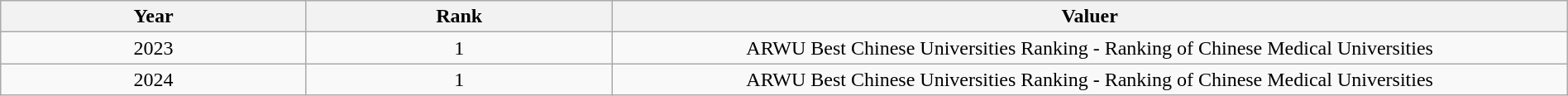<table class="wikitable sortable" width="100%">
<tr>
<th width="8%">Year</th>
<th width="8%">Rank</th>
<th width="25%">Valuer</th>
</tr>
<tr>
<td align="center">2023</td>
<td align="center">1</td>
<td align="center">ARWU Best Chinese Universities Ranking - Ranking of Chinese Medical Universities</td>
</tr>
<tr>
<td align="center">2024</td>
<td align="center">1</td>
<td align="center">ARWU Best Chinese Universities Ranking - Ranking of Chinese Medical Universities</td>
</tr>
</table>
